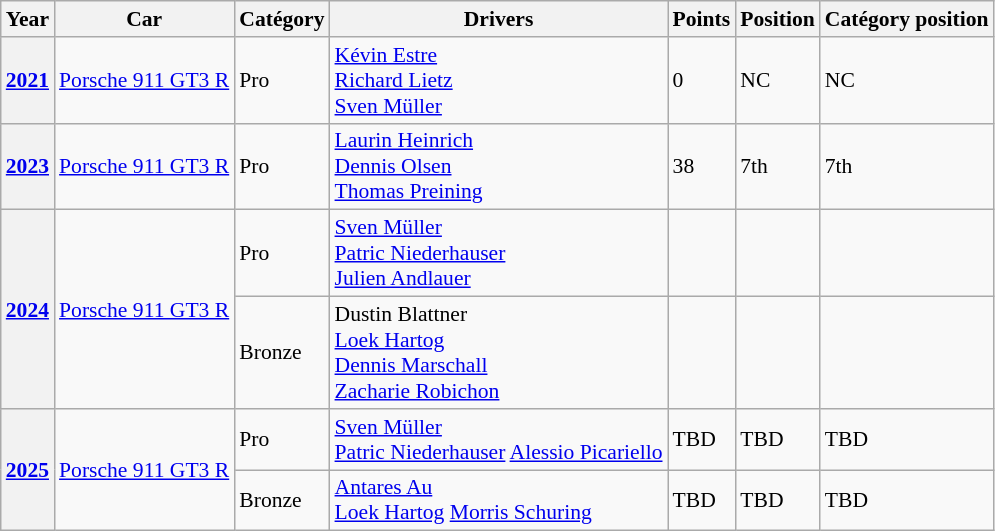<table class="wikitable" style="font-size: 90%;">
<tr>
<th colspan="1">Year</th>
<th colspan="1">Car</th>
<th>Catégory</th>
<th>Drivers</th>
<th colspan="1">Points</th>
<th>Position</th>
<th>Catégory position</th>
</tr>
<tr>
<th><a href='#'>2021</a></th>
<td><a href='#'>Porsche 911 GT3 R</a></td>
<td>Pro</td>
<td> <a href='#'>Kévin Estre</a><br> <a href='#'>Richard Lietz</a><br> <a href='#'>Sven Müller</a></td>
<td>0</td>
<td>NC</td>
<td>NC</td>
</tr>
<tr>
<th><a href='#'>2023</a></th>
<td><a href='#'>Porsche 911 GT3 R</a></td>
<td>Pro</td>
<td> <a href='#'>Laurin Heinrich</a><br> <a href='#'>Dennis Olsen</a><br> <a href='#'>Thomas Preining</a></td>
<td>38</td>
<td>7th</td>
<td>7th</td>
</tr>
<tr>
<th rowspan="2"><a href='#'>2024</a></th>
<td rowspan="2"><a href='#'>Porsche 911 GT3 R</a></td>
<td>Pro</td>
<td> <a href='#'>Sven Müller</a><br> <a href='#'>Patric Niederhauser</a><br> <a href='#'>Julien Andlauer</a></td>
<td></td>
<td></td>
<td></td>
</tr>
<tr>
<td>Bronze</td>
<td> Dustin Blattner<br> <a href='#'>Loek Hartog</a><br> <a href='#'>Dennis Marschall</a><br> <a href='#'>Zacharie Robichon</a></td>
<td></td>
<td></td>
<td></td>
</tr>
<tr>
<th rowspan="2"><a href='#'>2025</a></th>
<td rowspan="2"><a href='#'>Porsche 911 GT3 R</a></td>
<td>Pro</td>
<td> <a href='#'>Sven Müller</a><br> <a href='#'>Patric Niederhauser</a>
 <a href='#'>Alessio Picariello</a></td>
<td>TBD</td>
<td>TBD</td>
<td>TBD</td>
</tr>
<tr>
<td>Bronze</td>
<td> <a href='#'>Antares Au</a><br> <a href='#'>Loek Hartog</a>
 <a href='#'>Morris Schuring</a></td>
<td>TBD</td>
<td>TBD</td>
<td>TBD</td>
</tr>
</table>
